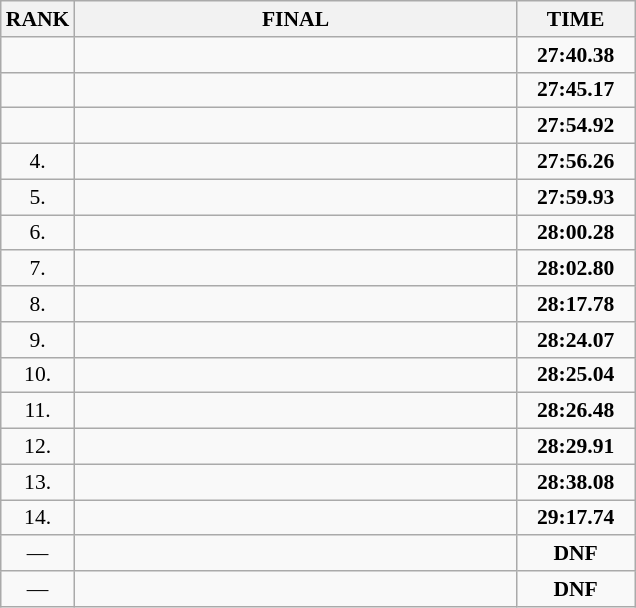<table class="wikitable" style="border-collapse: collapse; font-size: 90%;">
<tr>
<th>RANK</th>
<th style="width: 20em">FINAL</th>
<th style="width: 5em">TIME</th>
</tr>
<tr>
<td align="center"></td>
<td></td>
<td align="center"><strong>27:40.38</strong></td>
</tr>
<tr>
<td align="center"></td>
<td></td>
<td align="center"><strong>27:45.17</strong></td>
</tr>
<tr>
<td align="center"></td>
<td></td>
<td align="center"><strong>27:54.92</strong></td>
</tr>
<tr>
<td align="center">4.</td>
<td></td>
<td align="center"><strong>27:56.26</strong></td>
</tr>
<tr>
<td align="center">5.</td>
<td></td>
<td align="center"><strong>27:59.93</strong></td>
</tr>
<tr>
<td align="center">6.</td>
<td></td>
<td align="center"><strong>28:00.28</strong></td>
</tr>
<tr>
<td align="center">7.</td>
<td></td>
<td align="center"><strong>28:02.80</strong></td>
</tr>
<tr>
<td align="center">8.</td>
<td></td>
<td align="center"><strong>28:17.78</strong></td>
</tr>
<tr>
<td align="center">9.</td>
<td></td>
<td align="center"><strong>28:24.07</strong></td>
</tr>
<tr>
<td align="center">10.</td>
<td></td>
<td align="center"><strong>28:25.04</strong></td>
</tr>
<tr>
<td align="center">11.</td>
<td></td>
<td align="center"><strong>28:26.48</strong></td>
</tr>
<tr>
<td align="center">12.</td>
<td></td>
<td align="center"><strong>28:29.91</strong></td>
</tr>
<tr>
<td align="center">13.</td>
<td></td>
<td align="center"><strong>28:38.08</strong></td>
</tr>
<tr>
<td align="center">14.</td>
<td></td>
<td align="center"><strong>29:17.74</strong></td>
</tr>
<tr>
<td align="center">—</td>
<td></td>
<td align="center"><strong>DNF</strong></td>
</tr>
<tr>
<td align="center">—</td>
<td></td>
<td align="center"><strong>DNF</strong></td>
</tr>
</table>
